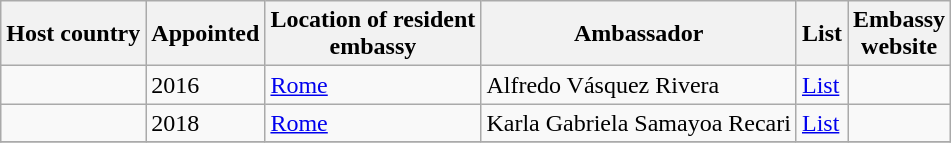<table class="wikitable sortable">
<tr>
<th>Host country</th>
<th>Appointed</th>
<th>Location of resident<br>embassy</th>
<th>Ambassador</th>
<th>List</th>
<th>Embassy<br>website</th>
</tr>
<tr>
<td></td>
<td>2016</td>
<td><a href='#'>Rome</a></td>
<td>Alfredo Vásquez Rivera</td>
<td><a href='#'>List</a></td>
<td></td>
</tr>
<tr>
<td></td>
<td>2018</td>
<td><a href='#'>Rome</a></td>
<td>Karla Gabriela Samayoa Recari</td>
<td><a href='#'>List</a></td>
<td></td>
</tr>
<tr>
</tr>
</table>
